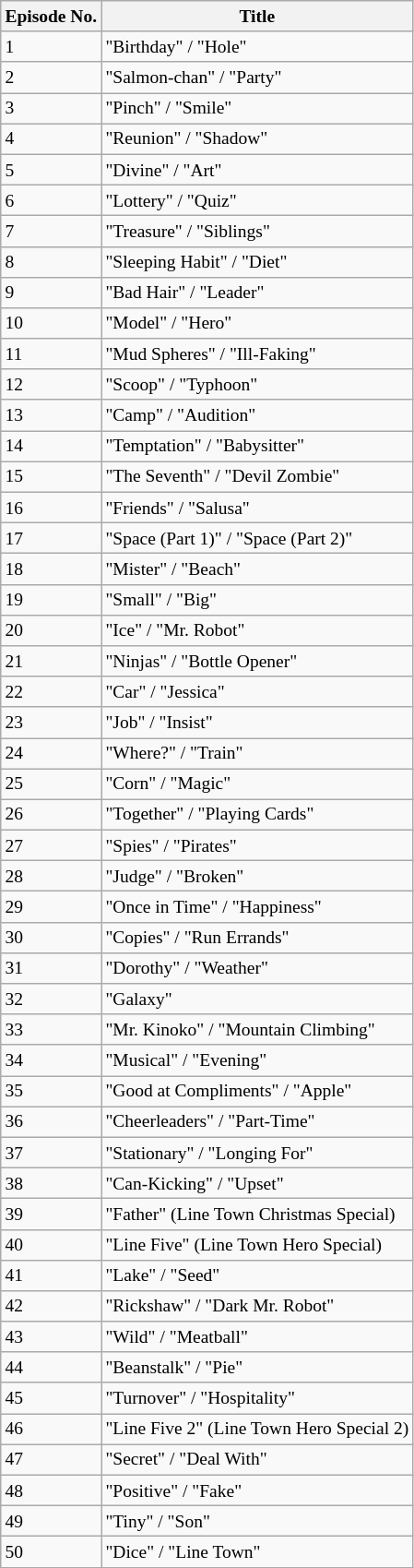<table class="wikitable mw-collapsible mw-collapsed" style="font-size:small;">
<tr>
<th>Episode No.</th>
<th>Title</th>
</tr>
<tr>
<td rowspan="1">1</td>
<td>"Birthday" / "Hole"</td>
</tr>
<tr>
<td rowspan="1">2</td>
<td>"Salmon-chan" / "Party"</td>
</tr>
<tr>
<td rowspan="1">3</td>
<td>"Pinch" / "Smile"</td>
</tr>
<tr>
<td rowspan="1">4</td>
<td>"Reunion" / "Shadow"</td>
</tr>
<tr>
<td rowspan="1">5</td>
<td>"Divine" / "Art"</td>
</tr>
<tr>
<td rowspan="1">6</td>
<td>"Lottery" / "Quiz"</td>
</tr>
<tr>
<td rowspan="1">7</td>
<td>"Treasure" / "Siblings"</td>
</tr>
<tr>
<td rowspan="1">8</td>
<td>"Sleeping Habit" / "Diet"</td>
</tr>
<tr>
<td rowspan="1">9</td>
<td>"Bad Hair" / "Leader"</td>
</tr>
<tr>
<td rowspan="1">10</td>
<td>"Model" / "Hero"</td>
</tr>
<tr>
<td rowspan="1">11</td>
<td>"Mud Spheres" / "Ill-Faking"</td>
</tr>
<tr>
<td rowspan="1">12</td>
<td>"Scoop" / "Typhoon"</td>
</tr>
<tr>
<td rowspan="1">13</td>
<td>"Camp" / "Audition"</td>
</tr>
<tr>
<td rowspan="1">14</td>
<td>"Temptation" / "Babysitter"</td>
</tr>
<tr>
<td rowspan="1">15</td>
<td>"The Seventh" / "Devil Zombie"</td>
</tr>
<tr>
<td rowspan="1">16</td>
<td>"Friends" / "Salusa"</td>
</tr>
<tr>
<td rowspan="1">17</td>
<td>"Space (Part 1)" / "Space (Part 2)"</td>
</tr>
<tr>
<td rowspan="1">18</td>
<td>"Mister" / "Beach"</td>
</tr>
<tr>
<td rowspan="1">19</td>
<td>"Small" / "Big"</td>
</tr>
<tr>
<td rowspan="1">20</td>
<td>"Ice" / "Mr. Robot"</td>
</tr>
<tr>
<td rowspan="1">21</td>
<td>"Ninjas" / "Bottle Opener"</td>
</tr>
<tr>
<td rowspan="1">22</td>
<td>"Car" / "Jessica"</td>
</tr>
<tr>
<td rowspan="1">23</td>
<td>"Job" / "Insist"</td>
</tr>
<tr>
<td rowspan="1">24</td>
<td>"Where?" / "Train"</td>
</tr>
<tr>
<td rowspan="1">25</td>
<td>"Corn" / "Magic"</td>
</tr>
<tr>
<td rowspan="1">26</td>
<td>"Together" / "Playing Cards"</td>
</tr>
<tr>
<td rowspan="1">27</td>
<td>"Spies" / "Pirates"</td>
</tr>
<tr>
<td rowspan="1">28</td>
<td>"Judge" / "Broken"</td>
</tr>
<tr>
<td rowspan="1">29</td>
<td>"Once in Time" / "Happiness"</td>
</tr>
<tr>
<td rowspan="1">30</td>
<td>"Copies" / "Run Errands"</td>
</tr>
<tr>
<td rowspan="1">31</td>
<td>"Dorothy" / "Weather"</td>
</tr>
<tr>
<td rowspan="1">32</td>
<td>"Galaxy"</td>
</tr>
<tr>
<td rowspan="1">33</td>
<td>"Mr. Kinoko" / "Mountain Climbing"</td>
</tr>
<tr>
<td rowspan="1">34</td>
<td>"Musical" / "Evening"</td>
</tr>
<tr>
<td rowspan="1">35</td>
<td>"Good at Compliments" / "Apple"</td>
</tr>
<tr>
<td rowspan="1">36</td>
<td>"Cheerleaders" / "Part-Time"</td>
</tr>
<tr>
<td rowspan="1">37</td>
<td>"Stationary" / "Longing For"</td>
</tr>
<tr>
<td rowspan="1">38</td>
<td>"Can-Kicking" / "Upset"</td>
</tr>
<tr>
<td rowspan="1">39</td>
<td>"Father" (Line Town Christmas Special)</td>
</tr>
<tr>
<td rowspan="1">40</td>
<td>"Line Five" (Line Town Hero Special)</td>
</tr>
<tr>
<td rowspan="1">41</td>
<td>"Lake" / "Seed"</td>
</tr>
<tr>
<td rowspan="1">42</td>
<td>"Rickshaw" / "Dark Mr. Robot"</td>
</tr>
<tr>
<td rowspan="1">43</td>
<td>"Wild" / "Meatball"</td>
</tr>
<tr>
<td rowspan="1">44</td>
<td>"Beanstalk" / "Pie"</td>
</tr>
<tr>
<td rowspan="1">45</td>
<td>"Turnover" / "Hospitality"</td>
</tr>
<tr>
<td rowspan="1">46</td>
<td>"Line Five 2" (Line Town Hero Special 2)</td>
</tr>
<tr>
<td rowspan="1">47</td>
<td>"Secret" / "Deal With"</td>
</tr>
<tr>
<td rowspan="1">48</td>
<td>"Positive" / "Fake"</td>
</tr>
<tr>
<td rowspan="1">49</td>
<td>"Tiny" / "Son"</td>
</tr>
<tr>
<td rowspan="1">50</td>
<td>"Dice" / "Line Town"</td>
</tr>
</table>
